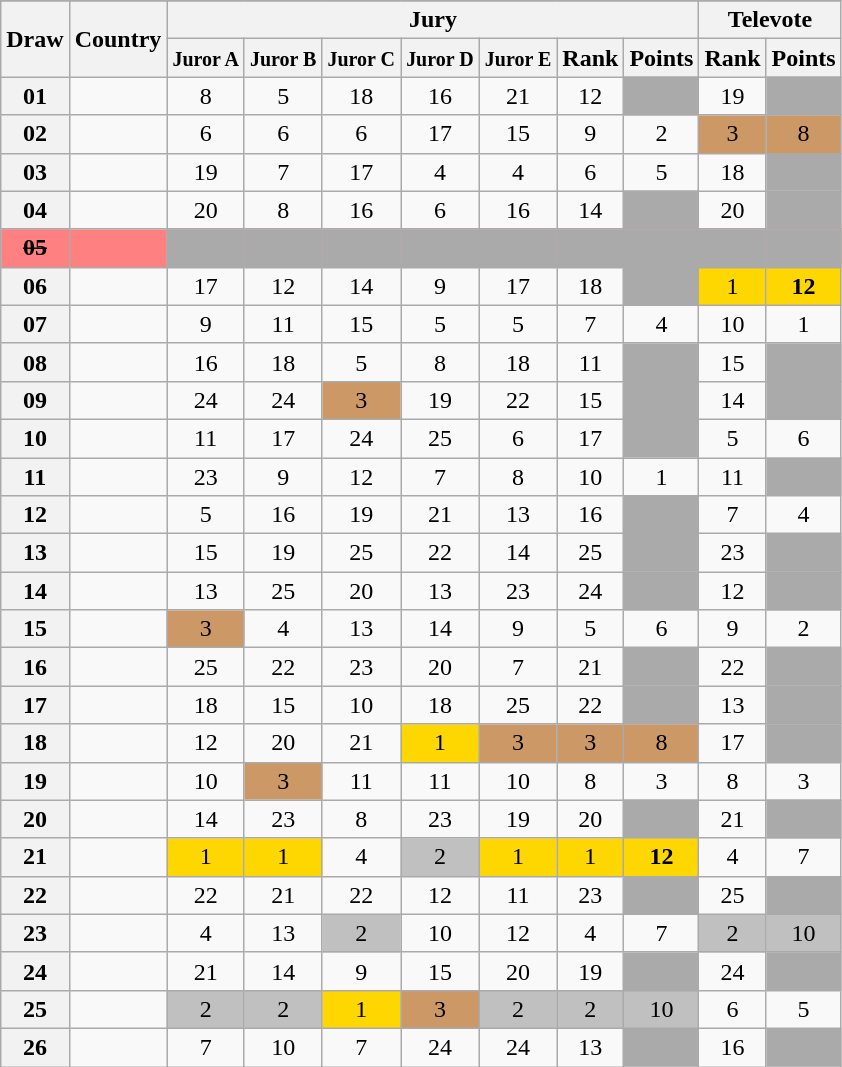<table class="sortable wikitable collapsible plainrowheaders" style="text-align:center;">
<tr>
</tr>
<tr>
<th scope="col" rowspan="2">Draw</th>
<th scope="col" rowspan="2">Country</th>
<th scope="col" colspan="7">Jury</th>
<th scope="col" colspan="2">Televote</th>
</tr>
<tr>
<th scope="col"><small>Juror A</small></th>
<th scope="col"><small>Juror B</small></th>
<th scope="col"><small>Juror C</small></th>
<th scope="col"><small>Juror D</small></th>
<th scope="col"><small>Juror E</small></th>
<th scope="col">Rank</th>
<th scope="col" class="unsortable">Points</th>
<th scope="col">Rank</th>
<th scope="col" class="unsortable">Points</th>
</tr>
<tr>
<th scope="row" style="text-align:center;">01</th>
<td style="text-align:left;"></td>
<td>8</td>
<td>5</td>
<td>18</td>
<td>16</td>
<td>21</td>
<td>12</td>
<td style="background:#AAAAAA;"></td>
<td>19</td>
<td style="background:#AAAAAA;"></td>
</tr>
<tr>
<th scope="row" style="text-align:center;">02</th>
<td style="text-align:left;"></td>
<td>6</td>
<td>6</td>
<td>6</td>
<td>17</td>
<td>15</td>
<td>9</td>
<td>2</td>
<td style="background:#CC9966;">3</td>
<td style="background:#CC9966;">8</td>
</tr>
<tr>
<th scope="row" style="text-align:center;">03</th>
<td style="text-align:left;"></td>
<td>19</td>
<td>7</td>
<td>17</td>
<td>4</td>
<td>4</td>
<td>6</td>
<td>5</td>
<td>18</td>
<td style="background:#AAAAAA;"></td>
</tr>
<tr>
<th scope="row" style="text-align:center;">04</th>
<td style="text-align:left;"></td>
<td>20</td>
<td>8</td>
<td>16</td>
<td>6</td>
<td>16</td>
<td>14</td>
<td style="background:#AAAAAA;"></td>
<td>20</td>
<td style="background:#AAAAAA;"></td>
</tr>
<tr class="sortbottom" style="background:#FE8080">
<th scope="row" style="text-align:center; background:#FE8080"><s>05</s></th>
<td style="text-align:left;"><s></s> </td>
<td style="background:#AAAAAA;"></td>
<td style="background:#AAAAAA;"></td>
<td style="background:#AAAAAA;"></td>
<td style="background:#AAAAAA;"></td>
<td style="background:#AAAAAA;"></td>
<td style="background:#AAAAAA;"></td>
<td style="background:#AAAAAA;"></td>
<td style="background:#AAAAAA;"></td>
<td style="background:#AAAAAA;"></td>
</tr>
<tr>
<th scope="row" style="text-align:center;">06</th>
<td style="text-align:left;"></td>
<td>17</td>
<td>12</td>
<td>14</td>
<td>9</td>
<td>17</td>
<td>18</td>
<td style="background:#AAAAAA;"></td>
<td style="background:gold;">1</td>
<td style="background:gold;"><strong>12</strong></td>
</tr>
<tr>
<th scope="row" style="text-align:center;">07</th>
<td style="text-align:left;"></td>
<td>9</td>
<td>11</td>
<td>15</td>
<td>5</td>
<td>5</td>
<td>7</td>
<td>4</td>
<td>10</td>
<td>1</td>
</tr>
<tr>
<th scope="row" style="text-align:center;">08</th>
<td style="text-align:left;"></td>
<td>16</td>
<td>18</td>
<td>5</td>
<td>8</td>
<td>18</td>
<td>11</td>
<td style="background:#AAAAAA;"></td>
<td>15</td>
<td style="background:#AAAAAA;"></td>
</tr>
<tr>
<th scope="row" style="text-align:center;">09</th>
<td style="text-align:left;"></td>
<td>24</td>
<td>24</td>
<td style="background:#CC9966;">3</td>
<td>19</td>
<td>22</td>
<td>15</td>
<td style="background:#AAAAAA;"></td>
<td>14</td>
<td style="background:#AAAAAA;"></td>
</tr>
<tr>
<th scope="row" style="text-align:center;">10</th>
<td style="text-align:left;"></td>
<td>11</td>
<td>17</td>
<td>24</td>
<td>25</td>
<td>6</td>
<td>17</td>
<td style="background:#AAAAAA;"></td>
<td>5</td>
<td>6</td>
</tr>
<tr>
<th scope="row" style="text-align:center;">11</th>
<td style="text-align:left;"></td>
<td>23</td>
<td>9</td>
<td>12</td>
<td>7</td>
<td>8</td>
<td>10</td>
<td>1</td>
<td>11</td>
<td style="background:#AAAAAA;"></td>
</tr>
<tr>
<th scope="row" style="text-align:center;">12</th>
<td style="text-align:left;"></td>
<td>5</td>
<td>16</td>
<td>19</td>
<td>21</td>
<td>13</td>
<td>16</td>
<td style="background:#AAAAAA;"></td>
<td>7</td>
<td>4</td>
</tr>
<tr>
<th scope="row" style="text-align:center;">13</th>
<td style="text-align:left;"></td>
<td>15</td>
<td>19</td>
<td>25</td>
<td>22</td>
<td>14</td>
<td>25</td>
<td style="background:#AAAAAA;"></td>
<td>23</td>
<td style="background:#AAAAAA;"></td>
</tr>
<tr>
<th scope="row" style="text-align:center;">14</th>
<td style="text-align:left;"></td>
<td>13</td>
<td>25</td>
<td>20</td>
<td>13</td>
<td>23</td>
<td>24</td>
<td style="background:#AAAAAA;"></td>
<td>12</td>
<td style="background:#AAAAAA;"></td>
</tr>
<tr>
<th scope="row" style="text-align:center;">15</th>
<td style="text-align:left;"></td>
<td style="background:#CC9966;">3</td>
<td>4</td>
<td>13</td>
<td>14</td>
<td>9</td>
<td>5</td>
<td>6</td>
<td>9</td>
<td>2</td>
</tr>
<tr>
<th scope="row" style="text-align:center;">16</th>
<td style="text-align:left;"></td>
<td>25</td>
<td>22</td>
<td>23</td>
<td>20</td>
<td>7</td>
<td>21</td>
<td style="background:#AAAAAA;"></td>
<td>22</td>
<td style="background:#AAAAAA;"></td>
</tr>
<tr>
<th scope="row" style="text-align:center;">17</th>
<td style="text-align:left;"></td>
<td>18</td>
<td>15</td>
<td>10</td>
<td>18</td>
<td>25</td>
<td>22</td>
<td style="background:#AAAAAA;"></td>
<td>13</td>
<td style="background:#AAAAAA;"></td>
</tr>
<tr>
<th scope="row" style="text-align:center;">18</th>
<td style="text-align:left;"></td>
<td>12</td>
<td>20</td>
<td>21</td>
<td style="background:gold;">1</td>
<td style="background:#CC9966;">3</td>
<td style="background:#CC9966;">3</td>
<td style="background:#CC9966;">8</td>
<td>17</td>
<td style="background:#AAAAAA;"></td>
</tr>
<tr>
<th scope="row" style="text-align:center;">19</th>
<td style="text-align:left;"></td>
<td>10</td>
<td style="background:#CC9966;">3</td>
<td>11</td>
<td>11</td>
<td>10</td>
<td>8</td>
<td>3</td>
<td>8</td>
<td>3</td>
</tr>
<tr>
<th scope="row" style="text-align:center;">20</th>
<td style="text-align:left;"></td>
<td>14</td>
<td>23</td>
<td>8</td>
<td>23</td>
<td>19</td>
<td>20</td>
<td style="background:#AAAAAA;"></td>
<td>21</td>
<td style="background:#AAAAAA;"></td>
</tr>
<tr>
<th scope="row" style="text-align:center;">21</th>
<td style="text-align:left;"></td>
<td style="background:gold;">1</td>
<td style="background:gold;">1</td>
<td>4</td>
<td style="background:silver;">2</td>
<td style="background:gold;">1</td>
<td style="background:gold;">1</td>
<td style="background:gold;"><strong>12</strong></td>
<td>4</td>
<td>7</td>
</tr>
<tr>
<th scope="row" style="text-align:center;">22</th>
<td style="text-align:left;"></td>
<td>22</td>
<td>21</td>
<td>22</td>
<td>12</td>
<td>11</td>
<td>23</td>
<td style="background:#AAAAAA;"></td>
<td>25</td>
<td style="background:#AAAAAA;"></td>
</tr>
<tr>
<th scope="row" style="text-align:center;">23</th>
<td style="text-align:left;"></td>
<td>4</td>
<td>13</td>
<td style="background:silver;">2</td>
<td>10</td>
<td>12</td>
<td>4</td>
<td>7</td>
<td style="background:silver;">2</td>
<td style="background:silver;">10</td>
</tr>
<tr>
<th scope="row" style="text-align:center;">24</th>
<td style="text-align:left;"></td>
<td>21</td>
<td>14</td>
<td>9</td>
<td>15</td>
<td>20</td>
<td>19</td>
<td style="background:#AAAAAA;"></td>
<td>24</td>
<td style="background:#AAAAAA;"></td>
</tr>
<tr>
<th scope="row" style="text-align:center;">25</th>
<td style="text-align:left;"></td>
<td style="background:silver;">2</td>
<td style="background:silver;">2</td>
<td style="background:gold;">1</td>
<td style="background:#CC9966;">3</td>
<td style="background:silver;">2</td>
<td style="background:silver;">2</td>
<td style="background:silver;">10</td>
<td>6</td>
<td>5</td>
</tr>
<tr>
<th scope="row" style="text-align:center;">26</th>
<td style="text-align:left;"></td>
<td>7</td>
<td>10</td>
<td>7</td>
<td>24</td>
<td>24</td>
<td>13</td>
<td style="background:#AAAAAA;"></td>
<td>16</td>
<td style="background:#AAAAAA;"></td>
</tr>
</table>
